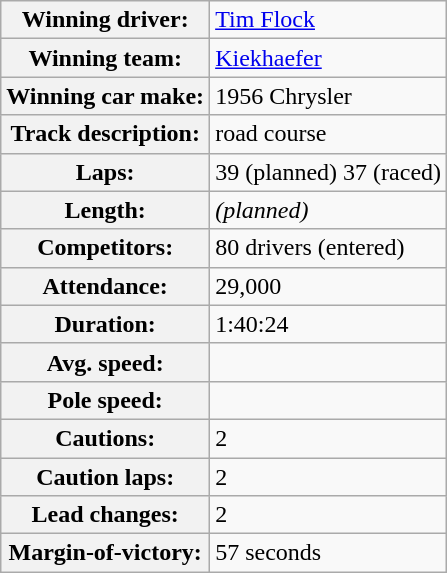<table class="wikitable" style=text-align:left>
<tr>
<th>Winning driver:</th>
<td><a href='#'>Tim Flock</a></td>
</tr>
<tr>
<th>Winning team:</th>
<td><a href='#'>Kiekhaefer</a></td>
</tr>
<tr>
<th>Winning car make:</th>
<td>1956 Chrysler</td>
</tr>
<tr>
<th>Track description:</th>
<td> road course</td>
</tr>
<tr>
<th>Laps:</th>
<td>39 (planned) 37 (raced)</td>
</tr>
<tr>
<th>Length:</th>
<td>  <em>(planned)</em></td>
</tr>
<tr>
<th>Competitors:</th>
<td>80 drivers (entered)</td>
</tr>
<tr>
<th>Attendance:</th>
<td>29,000</td>
</tr>
<tr>
<th>Duration:</th>
<td>1:40:24</td>
</tr>
<tr>
<th>Avg. speed:</th>
<td></td>
</tr>
<tr>
<th>Pole speed:</th>
<td></td>
</tr>
<tr>
<th>Cautions:</th>
<td>2</td>
</tr>
<tr>
<th>Caution laps:</th>
<td>2</td>
</tr>
<tr>
<th>Lead changes:</th>
<td>2</td>
</tr>
<tr>
<th>Margin-of-victory:</th>
<td>57 seconds</td>
</tr>
</table>
